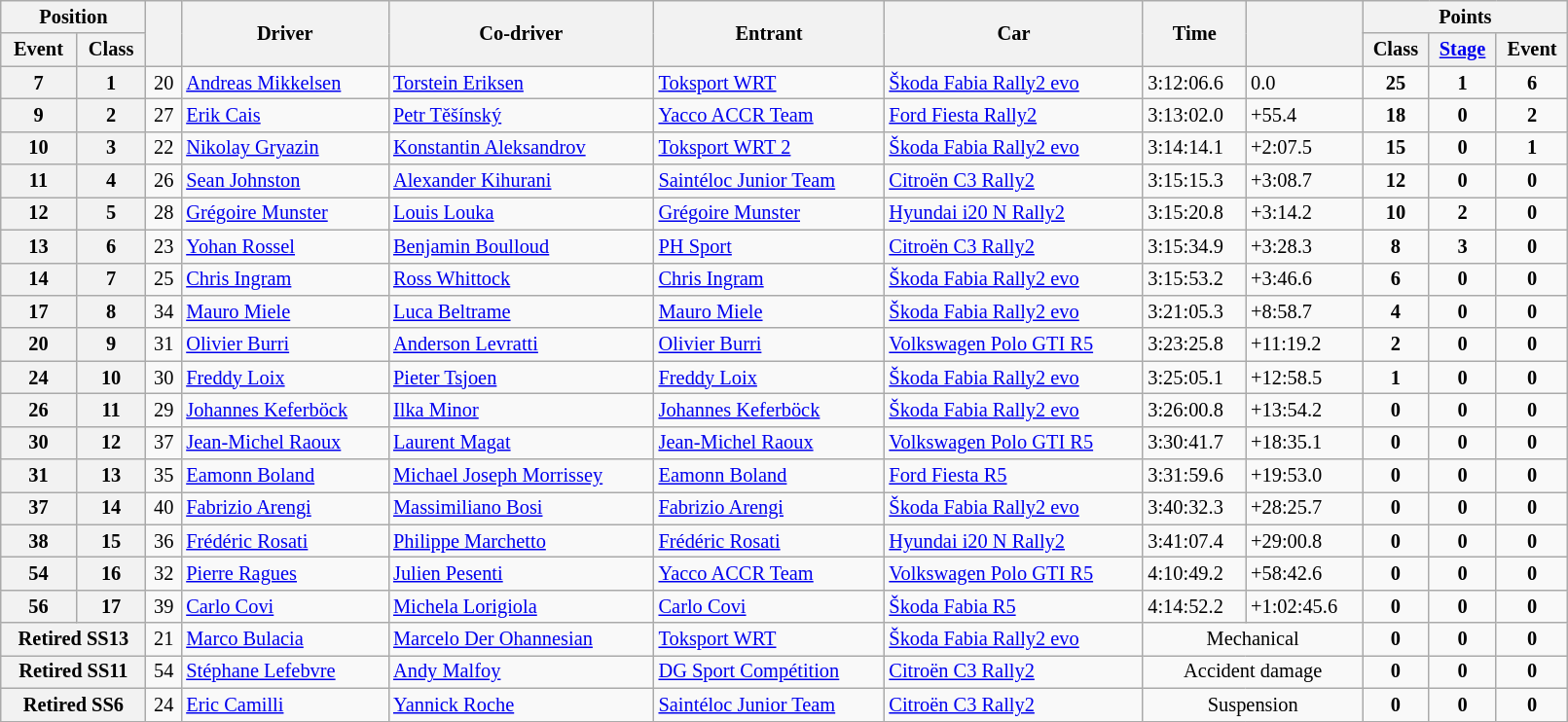<table class="wikitable" width=85% style="font-size: 85%;">
<tr>
<th colspan="2">Position</th>
<th rowspan="2"></th>
<th rowspan="2">Driver</th>
<th rowspan="2">Co-driver</th>
<th rowspan="2">Entrant</th>
<th rowspan="2">Car</th>
<th rowspan="2">Time</th>
<th rowspan="2"></th>
<th colspan="3">Points</th>
</tr>
<tr>
<th>Event</th>
<th>Class</th>
<th>Class</th>
<th><a href='#'>Stage</a></th>
<th>Event</th>
</tr>
<tr>
<th>7</th>
<th>1</th>
<td align="center">20</td>
<td><a href='#'>Andreas Mikkelsen</a></td>
<td><a href='#'>Torstein Eriksen</a></td>
<td><a href='#'>Toksport WRT</a></td>
<td><a href='#'>Škoda Fabia Rally2 evo</a></td>
<td>3:12:06.6</td>
<td>0.0</td>
<td align="center"><strong>25</strong></td>
<td align="center"><strong>1</strong></td>
<td align="center"><strong>6</strong></td>
</tr>
<tr>
<th>9</th>
<th>2</th>
<td align="center">27</td>
<td><a href='#'>Erik Cais</a></td>
<td><a href='#'>Petr Těšínský</a></td>
<td><a href='#'>Yacco ACCR Team</a></td>
<td><a href='#'>Ford Fiesta Rally2</a></td>
<td>3:13:02.0</td>
<td>+55.4</td>
<td align="center"><strong>18</strong></td>
<td align="center"><strong>0</strong></td>
<td align="center"><strong>2</strong></td>
</tr>
<tr>
<th>10</th>
<th>3</th>
<td align="center">22</td>
<td><a href='#'>Nikolay Gryazin</a></td>
<td><a href='#'>Konstantin Aleksandrov</a></td>
<td><a href='#'>Toksport WRT 2</a></td>
<td><a href='#'>Škoda Fabia Rally2 evo</a></td>
<td>3:14:14.1</td>
<td>+2:07.5</td>
<td align="center"><strong>15</strong></td>
<td align="center"><strong>0</strong></td>
<td align="center"><strong>1</strong></td>
</tr>
<tr>
<th>11</th>
<th>4</th>
<td align="center">26</td>
<td><a href='#'>Sean Johnston</a></td>
<td><a href='#'>Alexander Kihurani</a></td>
<td><a href='#'>Saintéloc Junior Team</a></td>
<td><a href='#'>Citroën C3 Rally2</a></td>
<td>3:15:15.3</td>
<td>+3:08.7</td>
<td align="center"><strong>12</strong></td>
<td align="center"><strong>0</strong></td>
<td align="center"><strong>0</strong></td>
</tr>
<tr>
<th>12</th>
<th>5</th>
<td align="center">28</td>
<td><a href='#'>Grégoire Munster</a></td>
<td><a href='#'>Louis Louka</a></td>
<td><a href='#'>Grégoire Munster</a></td>
<td><a href='#'>Hyundai i20 N Rally2</a></td>
<td>3:15:20.8</td>
<td>+3:14.2</td>
<td align="center"><strong>10</strong></td>
<td align="center"><strong>2</strong></td>
<td align="center"><strong>0</strong></td>
</tr>
<tr>
<th>13</th>
<th>6</th>
<td align="center">23</td>
<td><a href='#'>Yohan Rossel</a></td>
<td><a href='#'>Benjamin Boulloud</a></td>
<td><a href='#'>PH Sport</a></td>
<td><a href='#'>Citroën C3 Rally2</a></td>
<td>3:15:34.9</td>
<td>+3:28.3</td>
<td align="center"><strong>8</strong></td>
<td align="center"><strong>3</strong></td>
<td align="center"><strong>0</strong></td>
</tr>
<tr>
<th>14</th>
<th>7</th>
<td align="center">25</td>
<td><a href='#'>Chris Ingram</a></td>
<td><a href='#'>Ross Whittock</a></td>
<td><a href='#'>Chris Ingram</a></td>
<td><a href='#'>Škoda Fabia Rally2 evo</a></td>
<td>3:15:53.2</td>
<td>+3:46.6</td>
<td align="center"><strong>6</strong></td>
<td align="center"><strong>0</strong></td>
<td align="center"><strong>0</strong></td>
</tr>
<tr>
<th>17</th>
<th>8</th>
<td align="center">34</td>
<td><a href='#'>Mauro Miele</a></td>
<td><a href='#'>Luca Beltrame</a></td>
<td><a href='#'>Mauro Miele</a></td>
<td><a href='#'>Škoda Fabia Rally2 evo</a></td>
<td>3:21:05.3</td>
<td>+8:58.7</td>
<td align="center"><strong>4</strong></td>
<td align="center"><strong>0</strong></td>
<td align="center"><strong>0</strong></td>
</tr>
<tr>
<th>20</th>
<th>9</th>
<td align="center">31</td>
<td><a href='#'>Olivier Burri</a></td>
<td><a href='#'>Anderson Levratti</a></td>
<td><a href='#'>Olivier Burri</a></td>
<td><a href='#'>Volkswagen Polo GTI R5</a></td>
<td>3:23:25.8</td>
<td>+11:19.2</td>
<td align="center"><strong>2</strong></td>
<td align="center"><strong>0</strong></td>
<td align="center"><strong>0</strong></td>
</tr>
<tr>
<th>24</th>
<th>10</th>
<td align="center">30</td>
<td><a href='#'>Freddy Loix</a></td>
<td><a href='#'>Pieter Tsjoen</a></td>
<td><a href='#'>Freddy Loix</a></td>
<td><a href='#'>Škoda Fabia Rally2 evo</a></td>
<td>3:25:05.1</td>
<td>+12:58.5</td>
<td align="center"><strong>1</strong></td>
<td align="center"><strong>0</strong></td>
<td align="center"><strong>0</strong></td>
</tr>
<tr>
<th>26</th>
<th>11</th>
<td align="center">29</td>
<td><a href='#'>Johannes Keferböck</a></td>
<td><a href='#'>Ilka Minor</a></td>
<td><a href='#'>Johannes Keferböck</a></td>
<td><a href='#'>Škoda Fabia Rally2 evo</a></td>
<td>3:26:00.8</td>
<td>+13:54.2</td>
<td align="center"><strong>0</strong></td>
<td align="center"><strong>0</strong></td>
<td align="center"><strong>0</strong></td>
</tr>
<tr>
<th>30</th>
<th>12</th>
<td align="center">37</td>
<td><a href='#'>Jean-Michel Raoux</a></td>
<td><a href='#'>Laurent Magat</a></td>
<td><a href='#'>Jean-Michel Raoux</a></td>
<td><a href='#'>Volkswagen Polo GTI R5</a></td>
<td>3:30:41.7</td>
<td>+18:35.1</td>
<td align="center"><strong>0</strong></td>
<td align="center"><strong>0</strong></td>
<td align="center"><strong>0</strong></td>
</tr>
<tr>
<th>31</th>
<th>13</th>
<td align="center">35</td>
<td><a href='#'>Eamonn Boland</a></td>
<td><a href='#'>Michael Joseph Morrissey</a></td>
<td><a href='#'>Eamonn Boland</a></td>
<td><a href='#'>Ford Fiesta R5</a></td>
<td>3:31:59.6</td>
<td>+19:53.0</td>
<td align="center"><strong>0</strong></td>
<td align="center"><strong>0</strong></td>
<td align="center"><strong>0</strong></td>
</tr>
<tr>
<th>37</th>
<th>14</th>
<td align="center">40</td>
<td><a href='#'>Fabrizio Arengi</a></td>
<td><a href='#'>Massimiliano Bosi</a></td>
<td><a href='#'>Fabrizio Arengi</a></td>
<td><a href='#'>Škoda Fabia Rally2 evo</a></td>
<td>3:40:32.3</td>
<td>+28:25.7</td>
<td align="center"><strong>0</strong></td>
<td align="center"><strong>0</strong></td>
<td align="center"><strong>0</strong></td>
</tr>
<tr>
<th>38</th>
<th>15</th>
<td align="center">36</td>
<td><a href='#'>Frédéric Rosati</a></td>
<td><a href='#'>Philippe Marchetto</a></td>
<td><a href='#'>Frédéric Rosati</a></td>
<td><a href='#'>Hyundai i20 N Rally2</a></td>
<td>3:41:07.4</td>
<td>+29:00.8</td>
<td align="center"><strong>0</strong></td>
<td align="center"><strong>0</strong></td>
<td align="center"><strong>0</strong></td>
</tr>
<tr>
<th>54</th>
<th>16</th>
<td align="center">32</td>
<td><a href='#'>Pierre Ragues</a></td>
<td><a href='#'>Julien Pesenti</a></td>
<td><a href='#'>Yacco ACCR Team</a></td>
<td><a href='#'>Volkswagen Polo GTI R5</a></td>
<td>4:10:49.2</td>
<td>+58:42.6</td>
<td align="center"><strong>0</strong></td>
<td align="center"><strong>0</strong></td>
<td align="center"><strong>0</strong></td>
</tr>
<tr>
<th>56</th>
<th>17</th>
<td align="center">39</td>
<td><a href='#'>Carlo Covi</a></td>
<td><a href='#'>Michela Lorigiola</a></td>
<td><a href='#'>Carlo Covi</a></td>
<td><a href='#'>Škoda Fabia R5</a></td>
<td>4:14:52.2</td>
<td>+1:02:45.6</td>
<td align="center"><strong>0</strong></td>
<td align="center"><strong>0</strong></td>
<td align="center"><strong>0</strong></td>
</tr>
<tr>
<th colspan="2">Retired SS13</th>
<td align="center">21</td>
<td><a href='#'>Marco Bulacia</a></td>
<td><a href='#'>Marcelo Der Ohannesian</a></td>
<td><a href='#'>Toksport WRT</a></td>
<td><a href='#'>Škoda Fabia Rally2 evo</a></td>
<td align="center" colspan="2">Mechanical</td>
<td align="center"><strong>0</strong></td>
<td align="center"><strong>0</strong></td>
<td align="center"><strong>0</strong></td>
</tr>
<tr>
<th colspan="2">Retired SS11</th>
<td align="center">54</td>
<td><a href='#'>Stéphane Lefebvre</a></td>
<td><a href='#'>Andy Malfoy</a></td>
<td><a href='#'>DG Sport Compétition</a></td>
<td><a href='#'>Citroën C3 Rally2</a></td>
<td align="center" colspan="2">Accident damage</td>
<td align="center"><strong>0</strong></td>
<td align="center"><strong>0</strong></td>
<td align="center"><strong>0</strong></td>
</tr>
<tr>
<th colspan="2">Retired SS6</th>
<td align="center">24</td>
<td><a href='#'>Eric Camilli</a></td>
<td><a href='#'>Yannick Roche</a></td>
<td><a href='#'>Saintéloc Junior Team</a></td>
<td><a href='#'>Citroën C3 Rally2</a></td>
<td align="center" colspan="2">Suspension</td>
<td align="center"><strong>0</strong></td>
<td align="center"><strong>0</strong></td>
<td align="center"><strong>0</strong></td>
</tr>
<tr>
</tr>
</table>
